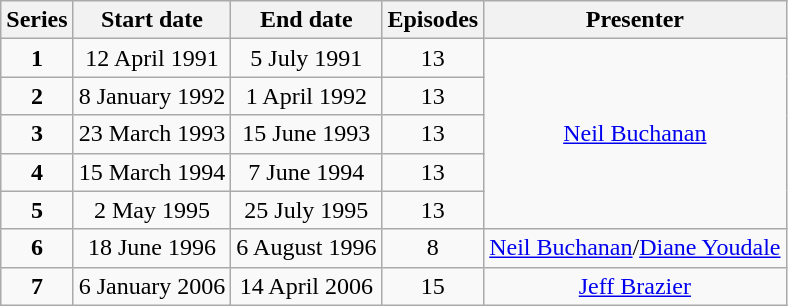<table class="wikitable" style="text-align:center;">
<tr>
<th>Series</th>
<th>Start date</th>
<th>End date</th>
<th>Episodes</th>
<th>Presenter</th>
</tr>
<tr>
<td><strong>1</strong></td>
<td>12 April 1991</td>
<td>5 July 1991</td>
<td>13</td>
<td rowspan="5"><a href='#'>Neil Buchanan</a></td>
</tr>
<tr>
<td><strong>2</strong></td>
<td>8 January 1992</td>
<td>1 April 1992</td>
<td>13</td>
</tr>
<tr>
<td><strong>3</strong></td>
<td>23 March 1993</td>
<td>15 June 1993</td>
<td>13</td>
</tr>
<tr>
<td><strong>4</strong></td>
<td>15 March 1994</td>
<td>7 June 1994</td>
<td>13</td>
</tr>
<tr>
<td><strong>5</strong></td>
<td>2 May 1995</td>
<td>25 July 1995</td>
<td>13</td>
</tr>
<tr>
<td><strong>6</strong></td>
<td>18 June 1996</td>
<td>6 August 1996</td>
<td>8</td>
<td><a href='#'>Neil Buchanan</a>/<a href='#'>Diane Youdale</a></td>
</tr>
<tr>
<td><strong>7</strong></td>
<td>6 January 2006</td>
<td>14 April 2006</td>
<td>15</td>
<td><a href='#'>Jeff Brazier</a></td>
</tr>
</table>
